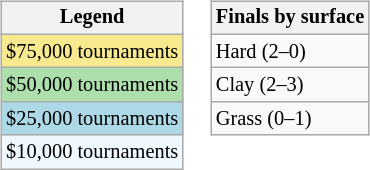<table>
<tr valign=top>
<td><br><table class=wikitable style="font-size:85%">
<tr>
<th>Legend</th>
</tr>
<tr style="background:;">
<td bgcolor=f7e98e>$75,000 tournaments</td>
</tr>
<tr style="background:;">
<td bgcolor=addfad>$50,000 tournaments</td>
</tr>
<tr style="background:;">
<td bgcolor=lightblue>$25,000 tournaments</td>
</tr>
<tr style="background:;">
<td bgcolor=f0f8ff>$10,000 tournaments</td>
</tr>
</table>
</td>
<td><br><table class=wikitable style="font-size:85%">
<tr>
<th>Finals by surface</th>
</tr>
<tr>
<td>Hard (2–0)</td>
</tr>
<tr>
<td>Clay (2–3)</td>
</tr>
<tr>
<td>Grass (0–1)</td>
</tr>
</table>
</td>
</tr>
</table>
